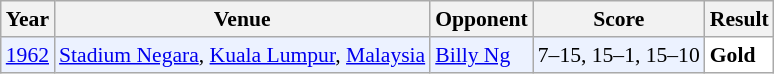<table class="sortable wikitable" style="font-size: 90%;">
<tr>
<th>Year</th>
<th>Venue</th>
<th>Opponent</th>
<th>Score</th>
<th>Result</th>
</tr>
<tr style="background:#ECF2FF">
<td align="center"><a href='#'>1962</a></td>
<td><a href='#'>Stadium Negara</a>, <a href='#'>Kuala Lumpur</a>, <a href='#'>Malaysia</a></td>
<td> <a href='#'>Billy Ng</a></td>
<td>7–15, 15–1, 15–10</td>
<td style="text-align:left; background:white"> <strong>Gold</strong></td>
</tr>
</table>
